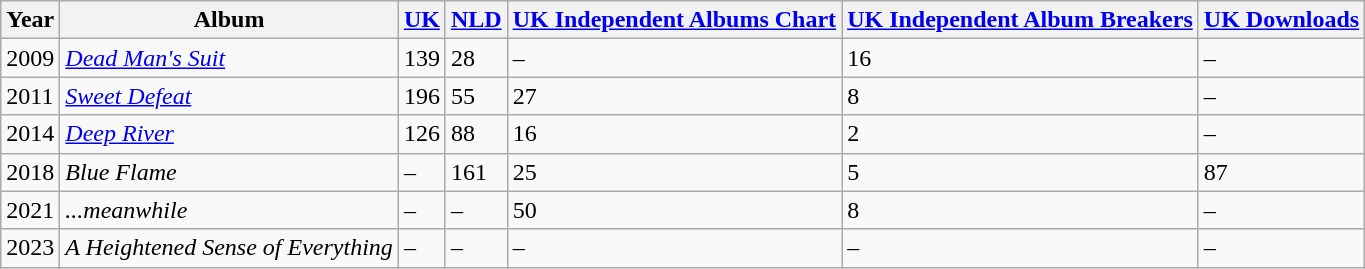<table class="wikitable">
<tr>
<th>Year</th>
<th>Album</th>
<th><a href='#'>UK</a></th>
<th><a href='#'>NLD</a></th>
<th><a href='#'>UK Independent Albums Chart</a></th>
<th><a href='#'>UK Independent Album Breakers</a></th>
<th><a href='#'>UK Downloads</a></th>
</tr>
<tr>
<td>2009</td>
<td><em><a href='#'>Dead Man's Suit</a></em></td>
<td>139</td>
<td>28</td>
<td>–</td>
<td>16</td>
<td>–</td>
</tr>
<tr>
<td>2011</td>
<td><em><a href='#'>Sweet Defeat</a></em></td>
<td>196</td>
<td>55</td>
<td>27</td>
<td>8</td>
<td>–</td>
</tr>
<tr>
<td>2014</td>
<td><em><a href='#'>Deep River</a></em></td>
<td>126</td>
<td>88</td>
<td>16</td>
<td>2</td>
<td>–</td>
</tr>
<tr>
<td>2018</td>
<td><em>Blue Flame</em></td>
<td>–</td>
<td>161</td>
<td>25</td>
<td>5</td>
<td>87</td>
</tr>
<tr>
<td>2021</td>
<td><em>...meanwhile</em></td>
<td>–</td>
<td>–</td>
<td>50</td>
<td>8</td>
<td>–</td>
</tr>
<tr>
<td>2023</td>
<td><em>A Heightened Sense of Everything</em></td>
<td>–</td>
<td>–</td>
<td>–</td>
<td>–</td>
<td>–</td>
</tr>
</table>
